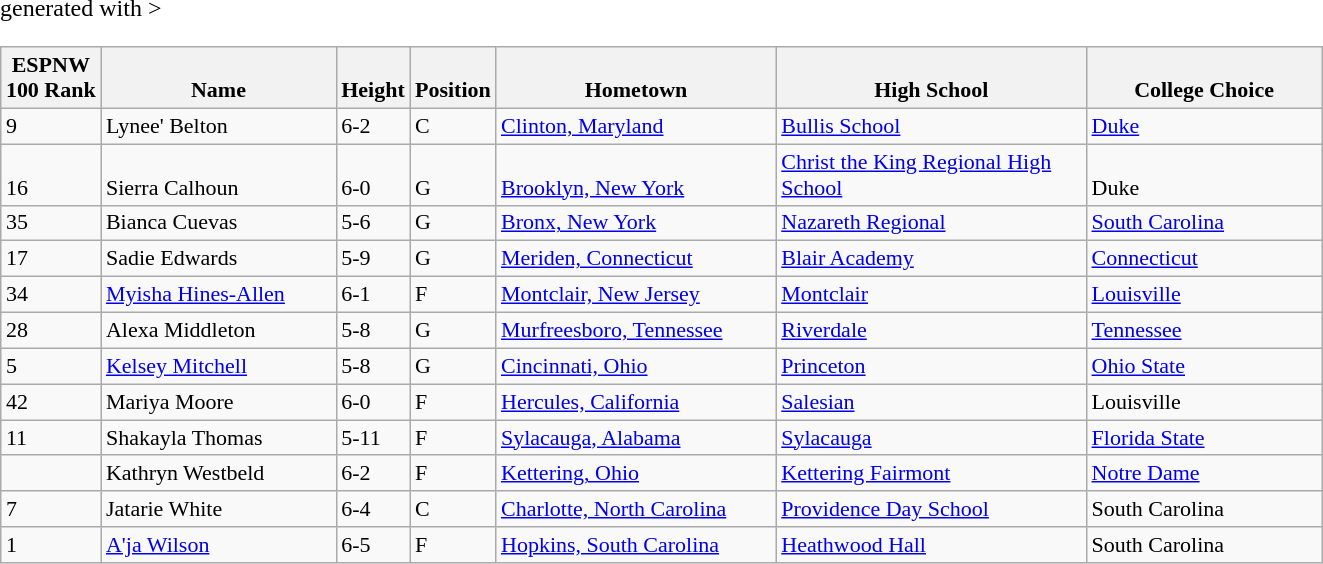<table class="wikitable sortable" <hiddentext>generated with >
<tr style="font-size:11pt"  valign="bottom">
<th>ESPNW<br>100 Rank</th>
<th width="150" height="15">Name</th>
<th width="36">Height</th>
<th width="44">Position</th>
<th width="180">Hometown</th>
<th width="200">High School</th>
<th width="150">College Choice</th>
</tr>
<tr style="font-size:11pt"  valign="bottom">
<td>9</td>
<td height="15">Lynee' Belton</td>
<td>6-2</td>
<td>C</td>
<td><a href='#'>Clinton, Maryland</a></td>
<td><a href='#'>Bullis School</a></td>
<td><a href='#'>Duke</a></td>
</tr>
<tr style="font-size:11pt"  valign="bottom">
<td>16</td>
<td height="15">Sierra Calhoun</td>
<td>6-0</td>
<td>G</td>
<td><a href='#'>Brooklyn, New York</a></td>
<td><a href='#'>Christ the King Regional High School</a></td>
<td>Duke</td>
</tr>
<tr style="font-size:11pt"  valign="bottom">
<td>35</td>
<td height="15">Bianca Cuevas</td>
<td>5-6</td>
<td>G</td>
<td><a href='#'>Bronx, New York</a></td>
<td><a href='#'>Nazareth Regional</a></td>
<td><a href='#'>South Carolina</a></td>
</tr>
<tr style="font-size:11pt"  valign="bottom">
<td>17</td>
<td height="15">Sadie Edwards</td>
<td>5-9</td>
<td>G</td>
<td><a href='#'>Meriden, Connecticut</a></td>
<td><a href='#'>Blair Academy</a></td>
<td><a href='#'>Connecticut</a></td>
</tr>
<tr style="font-size:11pt"  valign="bottom">
<td>34</td>
<td height="15"><a href='#'>Myisha Hines-Allen</a></td>
<td>6-1</td>
<td>F</td>
<td><a href='#'>Montclair, New Jersey</a></td>
<td><a href='#'>Montclair</a></td>
<td><a href='#'>Louisville</a></td>
</tr>
<tr style="font-size:11pt"  valign="bottom">
<td>28</td>
<td height="15">Alexa Middleton</td>
<td>5-8</td>
<td>G</td>
<td><a href='#'>Murfreesboro, Tennessee</a></td>
<td><a href='#'>Riverdale</a></td>
<td><a href='#'>Tennessee</a></td>
</tr>
<tr style="font-size:11pt"  valign="bottom">
<td>5</td>
<td height="15"><a href='#'>Kelsey Mitchell</a></td>
<td>5-8</td>
<td>G</td>
<td><a href='#'>Cincinnati, Ohio</a></td>
<td><a href='#'>Princeton</a></td>
<td><a href='#'>Ohio State</a></td>
</tr>
<tr style="font-size:11pt"  valign="bottom">
<td>42</td>
<td height="15">Mariya Moore</td>
<td>6-0</td>
<td>F</td>
<td><a href='#'>Hercules, California</a></td>
<td><a href='#'>Salesian</a></td>
<td>Louisville</td>
</tr>
<tr style="font-size:11pt"  valign="bottom">
<td>11</td>
<td height="15">Shakayla Thomas</td>
<td>5-11</td>
<td>F</td>
<td><a href='#'>Sylacauga, Alabama</a></td>
<td><a href='#'>Sylacauga</a></td>
<td><a href='#'>Florida State</a></td>
</tr>
<tr style="font-size:11pt"  valign="bottom">
<td></td>
<td height="15">Kathryn Westbeld</td>
<td>6-2</td>
<td>F</td>
<td><a href='#'>Kettering, Ohio</a></td>
<td><a href='#'>Kettering Fairmont</a></td>
<td><a href='#'>Notre Dame</a></td>
</tr>
<tr style="font-size:11pt"  valign="bottom">
<td>7</td>
<td height="15">Jatarie White</td>
<td>6-4</td>
<td>C</td>
<td><a href='#'>Charlotte, North Carolina</a></td>
<td><a href='#'>Providence Day School</a></td>
<td>South Carolina</td>
</tr>
<tr style="font-size:11pt"  valign="bottom">
<td>1</td>
<td height="15"><a href='#'>A'ja Wilson</a></td>
<td>6-5</td>
<td>F</td>
<td><a href='#'>Hopkins, South Carolina</a></td>
<td><a href='#'>Heathwood Hall</a></td>
<td>South Carolina</td>
</tr>
</table>
